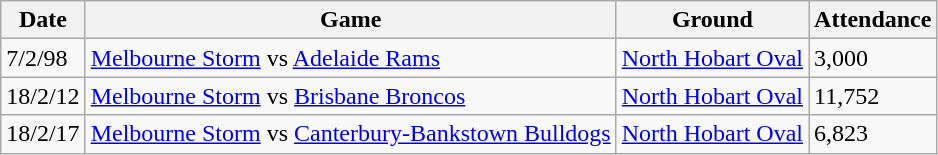<table class="wikitable">
<tr>
<th>Date</th>
<th>Game</th>
<th>Ground</th>
<th>Attendance</th>
</tr>
<tr>
<td>7/2/98</td>
<td> <a href='#'>Melbourne Storm</a> vs  <a href='#'>Adelaide Rams</a></td>
<td><a href='#'>North Hobart Oval</a></td>
<td>3,000</td>
</tr>
<tr>
<td>18/2/12</td>
<td> <a href='#'>Melbourne Storm</a> vs  <a href='#'>Brisbane Broncos</a></td>
<td><a href='#'>North Hobart Oval</a></td>
<td>11,752</td>
</tr>
<tr>
<td>18/2/17</td>
<td> <a href='#'>Melbourne Storm</a> vs  <a href='#'>Canterbury-Bankstown Bulldogs</a></td>
<td><a href='#'>North Hobart Oval</a></td>
<td>6,823</td>
</tr>
</table>
